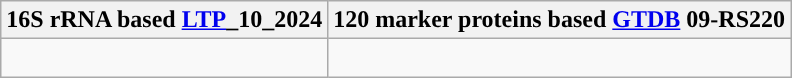<table class="wikitable">
<tr>
<th colspan=1>16S rRNA based <a href='#'>LTP</a>_10_2024</th>
<th colspan=1>120 marker proteins based <a href='#'>GTDB</a> 09-RS220</th>
</tr>
<tr>
<td style="vertical-align:top"><br></td>
<td><br></td>
</tr>
</table>
